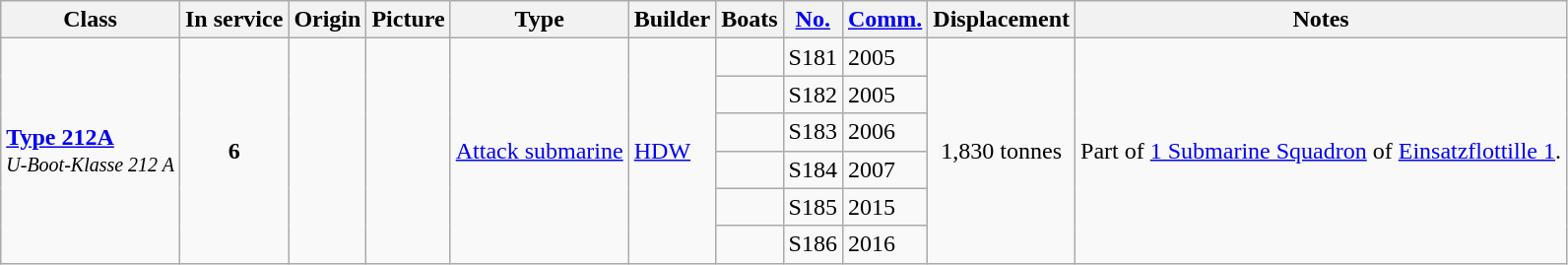<table class="wikitable">
<tr>
<th>Class</th>
<th style="text-align:center">In service</th>
<th style="text-align:center">Origin</th>
<th style="text-align:center">Picture</th>
<th style="text-align:center">Type</th>
<th>Builder</th>
<th style="text-align:center">Boats</th>
<th style="text-align:center"><a href='#'>No.</a></th>
<th style="text-align:center"><a href='#'>Comm.</a></th>
<th style="text-align:center">Displacement</th>
<th>Notes</th>
</tr>
<tr>
<td rowspan="6"><a href='#'><strong>Type 212A</strong></a><br><small><em>U-Boot-Klasse 212 A</em></small></td>
<td rowspan="6" style="text-align: center"><strong>6</strong></td>
<td rowspan="6"></td>
<td rowspan="6"></td>
<td rowspan="6"><a href='#'>Attack submarine</a></td>
<td rowspan="6"><a href='#'>HDW</a></td>
<td></td>
<td>S181</td>
<td>2005</td>
<td rowspan="6" align="center">1,830 tonnes</td>
<td rowspan="6">Part of <a href='#'>1 Submarine Squadron</a> of <a href='#'>Einsatzflottille 1</a>.</td>
</tr>
<tr>
<td></td>
<td>S182</td>
<td>2005</td>
</tr>
<tr>
<td></td>
<td>S183</td>
<td>2006</td>
</tr>
<tr>
<td></td>
<td>S184</td>
<td>2007</td>
</tr>
<tr>
<td></td>
<td>S185</td>
<td>2015</td>
</tr>
<tr>
<td></td>
<td>S186</td>
<td>2016</td>
</tr>
</table>
